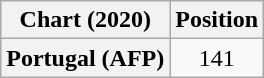<table class="wikitable plainrowheaders" style="text-align:center">
<tr>
<th scope="col">Chart (2020)</th>
<th scope="col">Position</th>
</tr>
<tr>
<th scope="row">Portugal (AFP)</th>
<td>141</td>
</tr>
</table>
